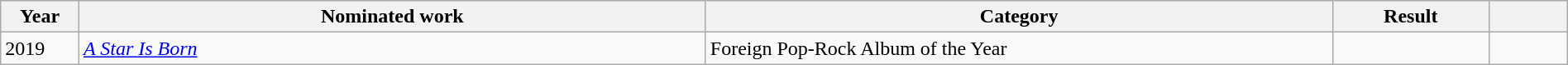<table class="wikitable" style="width:100%;">
<tr>
<th width=5%>Year</th>
<th style="width:40%;">Nominated work</th>
<th style="width:40%;">Category</th>
<th style="width:10%;">Result</th>
<th width=5%></th>
</tr>
<tr>
<td>2019</td>
<td><em><a href='#'>A Star Is Born</a></em></td>
<td>Foreign Pop-Rock Album of the Year</td>
<td></td>
<td style="text-align:center;"></td>
</tr>
</table>
